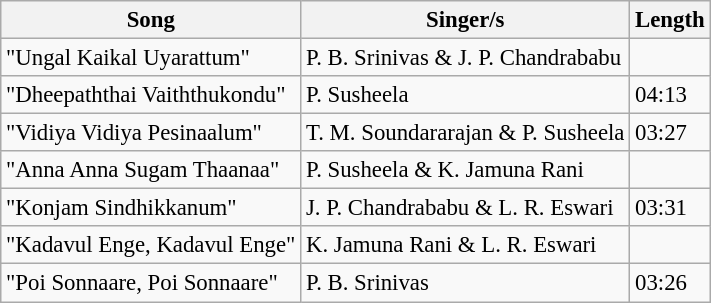<table class="wikitable" style="font-size:95%;">
<tr>
<th>Song</th>
<th>Singer/s</th>
<th>Length</th>
</tr>
<tr>
<td>"Ungal Kaikal Uyarattum"</td>
<td>P. B. Srinivas & J. P. Chandrababu</td>
<td></td>
</tr>
<tr>
<td>"Dheepaththai Vaiththukondu"</td>
<td>P. Susheela</td>
<td>04:13</td>
</tr>
<tr>
<td>"Vidiya Vidiya Pesinaalum"</td>
<td>T. M. Soundararajan & P. Susheela</td>
<td>03:27</td>
</tr>
<tr>
<td>"Anna Anna Sugam Thaanaa"</td>
<td>P. Susheela & K. Jamuna Rani</td>
<td></td>
</tr>
<tr>
<td>"Konjam Sindhikkanum"</td>
<td>J. P. Chandrababu & L. R. Eswari</td>
<td>03:31</td>
</tr>
<tr>
<td>"Kadavul Enge, Kadavul Enge"</td>
<td>K. Jamuna Rani & L. R. Eswari</td>
<td></td>
</tr>
<tr>
<td>"Poi Sonnaare, Poi Sonnaare"</td>
<td>P. B. Srinivas</td>
<td>03:26</td>
</tr>
</table>
